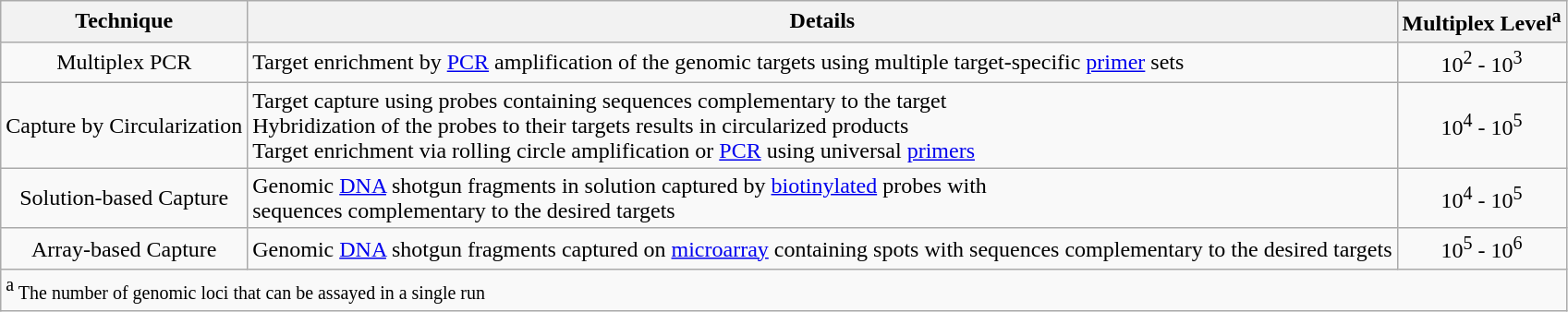<table class="wikitable" align="center"|>
<tr>
<th>Technique</th>
<th>Details</th>
<th>Multiplex Level<sup>a</sup></th>
</tr>
<tr>
<td align="center">Multiplex PCR</td>
<td>Target enrichment by <a href='#'>PCR</a> amplification of the genomic targets using multiple target-specific <a href='#'>primer</a> sets</td>
<td align="center">10<sup>2</sup> - 10<sup>3</sup></td>
</tr>
<tr>
<td align="center">Capture by Circularization</td>
<td>Target capture using probes containing sequences complementary to the target<br>Hybridization of the probes to their targets results in circularized products<br>Target enrichment via rolling circle amplification or <a href='#'>PCR</a> using universal <a href='#'>primers</a></td>
<td align="center">10<sup>4</sup> - 10<sup>5</sup></td>
</tr>
<tr>
<td align="center">Solution-based Capture</td>
<td>Genomic <a href='#'>DNA</a> shotgun fragments in solution captured by <a href='#'>biotinylated</a> probes with <br>sequences complementary to the desired targets</td>
<td align="center">10<sup>4</sup> - 10<sup>5</sup></td>
</tr>
<tr>
<td align="center">Array-based Capture</td>
<td>Genomic <a href='#'>DNA</a> shotgun fragments captured on <a href='#'>microarray</a> containing spots with sequences complementary to the desired targets<br></td>
<td align="center">10<sup>5</sup> - 10<sup>6</sup></td>
</tr>
<tr>
<td colspan=3><sup>a</sup><small> The number of genomic loci that can be assayed in a single run</small></td>
</tr>
</table>
